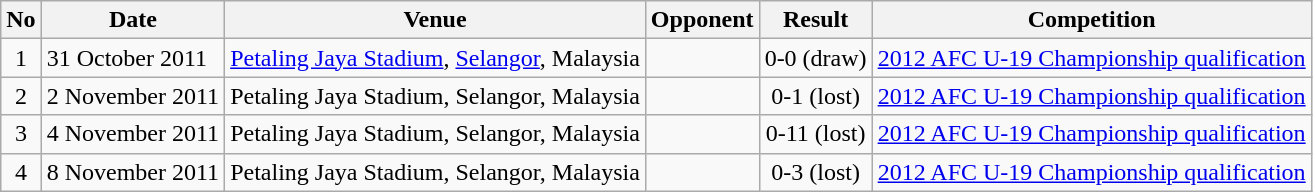<table class="wikitable">
<tr>
<th>No</th>
<th>Date</th>
<th>Venue</th>
<th>Opponent</th>
<th>Result</th>
<th>Competition</th>
</tr>
<tr>
<td align=center>1</td>
<td>31 October 2011</td>
<td><a href='#'>Petaling Jaya Stadium</a>, <a href='#'>Selangor</a>, Malaysia</td>
<td></td>
<td align=center>0-0 (draw)</td>
<td><a href='#'>2012 AFC U-19 Championship qualification</a></td>
</tr>
<tr>
<td align=center>2</td>
<td>2 November 2011</td>
<td>Petaling Jaya Stadium, Selangor, Malaysia</td>
<td></td>
<td align=center>0-1 (lost)</td>
<td><a href='#'>2012 AFC U-19 Championship qualification</a></td>
</tr>
<tr>
<td align=center>3</td>
<td>4 November 2011</td>
<td>Petaling Jaya Stadium, Selangor, Malaysia</td>
<td></td>
<td align=center>0-11 (lost)</td>
<td><a href='#'>2012 AFC U-19 Championship qualification</a></td>
</tr>
<tr>
<td align=center>4</td>
<td>8 November 2011</td>
<td>Petaling Jaya Stadium, Selangor, Malaysia</td>
<td></td>
<td align=center>0-3 (lost)</td>
<td><a href='#'>2012 AFC U-19 Championship qualification</a></td>
</tr>
</table>
